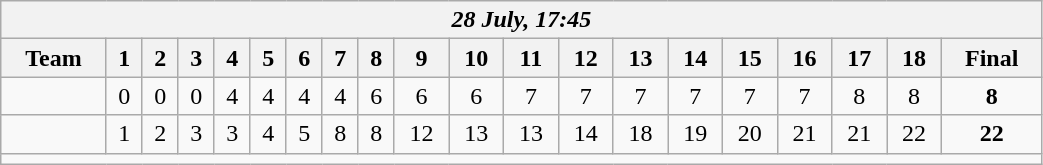<table class=wikitable style="text-align:center; width: 55%">
<tr>
<th colspan=20><em>28 July, 17:45</em></th>
</tr>
<tr>
<th>Team</th>
<th>1</th>
<th>2</th>
<th>3</th>
<th>4</th>
<th>5</th>
<th>6</th>
<th>7</th>
<th>8</th>
<th>9</th>
<th>10</th>
<th>11</th>
<th>12</th>
<th>13</th>
<th>14</th>
<th>15</th>
<th>16</th>
<th>17</th>
<th>18</th>
<th>Final</th>
</tr>
<tr>
<td align=left></td>
<td>0</td>
<td>0</td>
<td>0</td>
<td>4</td>
<td>4</td>
<td>4</td>
<td>4</td>
<td>6</td>
<td>6</td>
<td>6</td>
<td>7</td>
<td>7</td>
<td>7</td>
<td>7</td>
<td>7</td>
<td>7</td>
<td>8</td>
<td>8</td>
<td><strong>8</strong></td>
</tr>
<tr>
<td align=left><strong></strong></td>
<td>1</td>
<td>2</td>
<td>3</td>
<td>3</td>
<td>4</td>
<td>5</td>
<td>8</td>
<td>8</td>
<td>12</td>
<td>13</td>
<td>13</td>
<td>14</td>
<td>18</td>
<td>19</td>
<td>20</td>
<td>21</td>
<td>21</td>
<td>22</td>
<td><strong>22</strong></td>
</tr>
<tr>
<td colspan=20></td>
</tr>
</table>
